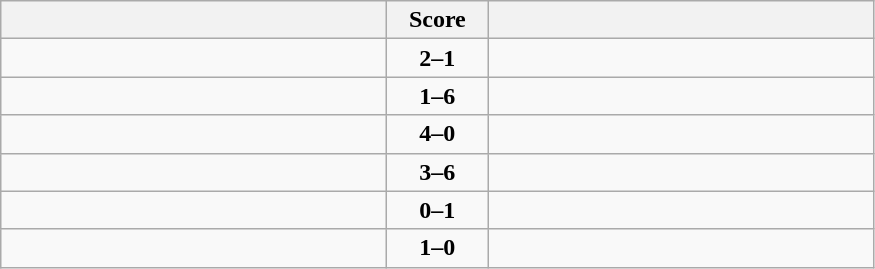<table class="wikitable" style="text-align: center; font-size:100% ">
<tr>
<th align="right" width="250"></th>
<th width="60">Score</th>
<th align="left" width="250"></th>
</tr>
<tr>
<td align=left></td>
<td align=center><strong>2–1</strong></td>
<td align=left></td>
</tr>
<tr>
<td align=left></td>
<td align=center><strong>1–6</strong></td>
<td align=left></td>
</tr>
<tr>
<td align=left></td>
<td align=center><strong>4–0</strong></td>
<td align=left></td>
</tr>
<tr>
<td align=left></td>
<td align=center><strong>3–6</strong></td>
<td align=left></td>
</tr>
<tr>
<td align=left></td>
<td align=center><strong>0–1</strong></td>
<td align=left></td>
</tr>
<tr>
<td align=left></td>
<td align=center><strong>1–0</strong></td>
<td align=left></td>
</tr>
</table>
